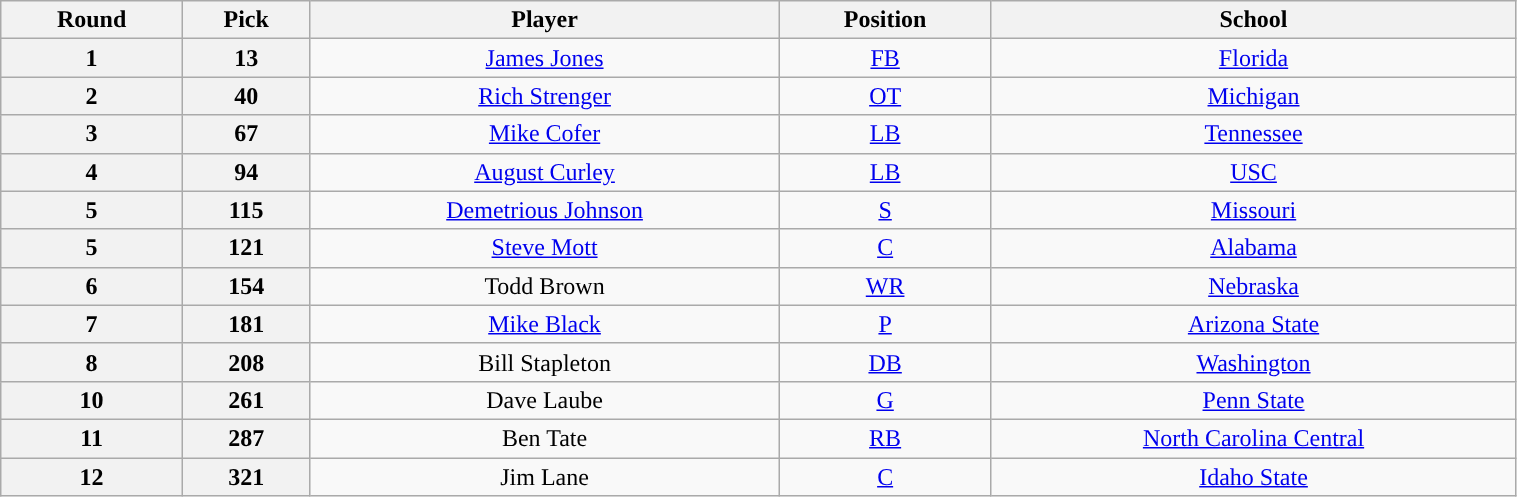<table class="wikitable" style="width:80%;text-align:center;">
<tr>
<th>Round</th>
<th>Pick</th>
<th>Player</th>
<th>Position</th>
<th>School</th>
</tr>
<tr>
<th>1</th>
<th>13</th>
<td><a href='#'>James Jones</a></td>
<td><a href='#'>FB</a></td>
<td><a href='#'>Florida</a></td>
</tr>
<tr>
<th>2</th>
<th>40</th>
<td><a href='#'>Rich Strenger</a></td>
<td><a href='#'>OT</a></td>
<td><a href='#'>Michigan</a></td>
</tr>
<tr>
<th>3</th>
<th>67</th>
<td><a href='#'>Mike Cofer</a></td>
<td><a href='#'>LB</a></td>
<td><a href='#'>Tennessee</a></td>
</tr>
<tr>
<th>4</th>
<th>94</th>
<td><a href='#'>August Curley</a></td>
<td><a href='#'>LB</a></td>
<td><a href='#'>USC</a></td>
</tr>
<tr>
<th>5</th>
<th>115</th>
<td><a href='#'>Demetrious Johnson</a></td>
<td><a href='#'>S</a></td>
<td><a href='#'>Missouri</a></td>
</tr>
<tr>
<th>5</th>
<th>121</th>
<td><a href='#'>Steve Mott</a></td>
<td><a href='#'>C</a></td>
<td><a href='#'>Alabama</a></td>
</tr>
<tr>
<th>6</th>
<th>154</th>
<td>Todd Brown</td>
<td><a href='#'>WR</a></td>
<td><a href='#'>Nebraska</a></td>
</tr>
<tr>
<th>7</th>
<th>181</th>
<td><a href='#'>Mike Black</a></td>
<td><a href='#'>P</a></td>
<td><a href='#'>Arizona State</a></td>
</tr>
<tr>
<th>8</th>
<th>208</th>
<td>Bill Stapleton</td>
<td><a href='#'>DB</a></td>
<td><a href='#'>Washington</a></td>
</tr>
<tr>
<th>10</th>
<th>261</th>
<td>Dave Laube</td>
<td><a href='#'>G</a></td>
<td><a href='#'>Penn State</a></td>
</tr>
<tr>
<th>11</th>
<th>287</th>
<td>Ben Tate</td>
<td><a href='#'>RB</a></td>
<td><a href='#'>North Carolina Central</a></td>
</tr>
<tr>
<th>12</th>
<th>321</th>
<td>Jim Lane</td>
<td><a href='#'>C</a></td>
<td><a href='#'>Idaho State</a></td>
</tr>
</table>
